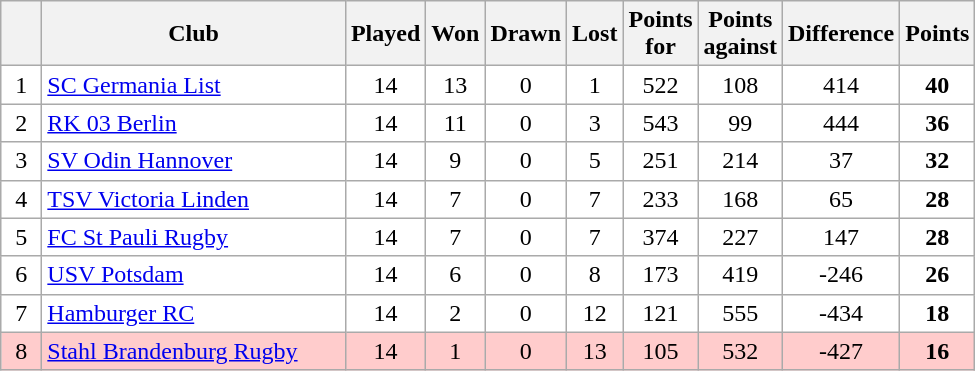<table class="wikitable" style="text-align: center;">
<tr>
<th bgcolor="#efefef" width="20"></th>
<th bgcolor="#efefef" width="195">Club</th>
<th bgcolor="#efefef" width="20">Played</th>
<th bgcolor="#efefef" width="20">Won</th>
<th bgcolor="#efefef" width="20">Drawn</th>
<th bgcolor="#efefef" width="20">Lost</th>
<th bgcolor="#efefef" width="20">Points for</th>
<th bgcolor="#efefef" width="20">Points against</th>
<th bgcolor="#efefef" width="20">Difference</th>
<th bgcolor="#efefef" width="20">Points</th>
</tr>
<tr bgcolor=#ffffff align=center>
<td>1</td>
<td align=left><a href='#'>SC Germania List</a></td>
<td>14</td>
<td>13</td>
<td>0</td>
<td>1</td>
<td>522</td>
<td>108</td>
<td>414</td>
<td><strong>40</strong></td>
</tr>
<tr bgcolor=#ffffff align=center>
<td>2</td>
<td align=left><a href='#'>RK 03 Berlin</a></td>
<td>14</td>
<td>11</td>
<td>0</td>
<td>3</td>
<td>543</td>
<td>99</td>
<td>444</td>
<td><strong>36</strong></td>
</tr>
<tr bgcolor=#ffffff align=center>
<td>3</td>
<td align=left><a href='#'>SV Odin Hannover</a></td>
<td>14</td>
<td>9</td>
<td>0</td>
<td>5</td>
<td>251</td>
<td>214</td>
<td>37</td>
<td><strong>32</strong></td>
</tr>
<tr bgcolor=#ffffff align=center>
<td>4</td>
<td align=left><a href='#'>TSV Victoria Linden</a></td>
<td>14</td>
<td>7</td>
<td>0</td>
<td>7</td>
<td>233</td>
<td>168</td>
<td>65</td>
<td><strong>28</strong></td>
</tr>
<tr bgcolor=#ffffff align=center>
<td>5</td>
<td align=left><a href='#'>FC St Pauli Rugby</a></td>
<td>14</td>
<td>7</td>
<td>0</td>
<td>7</td>
<td>374</td>
<td>227</td>
<td>147</td>
<td><strong>28</strong></td>
</tr>
<tr bgcolor=#ffffff align=center>
<td>6</td>
<td align=left><a href='#'>USV Potsdam</a></td>
<td>14</td>
<td>6</td>
<td>0</td>
<td>8</td>
<td>173</td>
<td>419</td>
<td>-246</td>
<td><strong>26</strong></td>
</tr>
<tr bgcolor=#ffffff align=center>
<td>7</td>
<td align=left><a href='#'>Hamburger RC</a></td>
<td>14</td>
<td>2</td>
<td>0</td>
<td>12</td>
<td>121</td>
<td>555</td>
<td>-434</td>
<td><strong>18</strong></td>
</tr>
<tr bgcolor=#ffcccc align=center>
<td>8</td>
<td align=left><a href='#'>Stahl Brandenburg Rugby</a></td>
<td>14</td>
<td>1</td>
<td>0</td>
<td>13</td>
<td>105</td>
<td>532</td>
<td>-427</td>
<td><strong>16</strong></td>
</tr>
</table>
